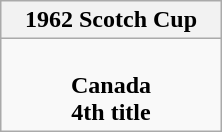<table class="wikitable" style="text-align: center; margin: 0 auto;">
<tr>
<th style="padding-left:1em; padding-right:1em">1962 Scotch Cup</th>
</tr>
<tr>
<td><strong><br>Canada<br>4th title</strong></td>
</tr>
</table>
